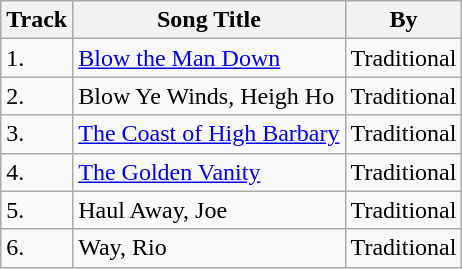<table class="wikitable">
<tr>
<th>Track</th>
<th>Song Title</th>
<th>By</th>
</tr>
<tr>
<td>1.</td>
<td><a href='#'>Blow the Man Down</a></td>
<td>Traditional</td>
</tr>
<tr>
<td>2.</td>
<td>Blow Ye Winds, Heigh Ho</td>
<td>Traditional</td>
</tr>
<tr>
<td>3.</td>
<td><a href='#'>The Coast of High Barbary</a></td>
<td>Traditional</td>
</tr>
<tr>
<td>4.</td>
<td><a href='#'>The Golden Vanity</a></td>
<td>Traditional</td>
</tr>
<tr>
<td>5.</td>
<td>Haul Away, Joe</td>
<td>Traditional</td>
</tr>
<tr>
<td>6.</td>
<td>Way, Rio</td>
<td>Traditional</td>
</tr>
</table>
